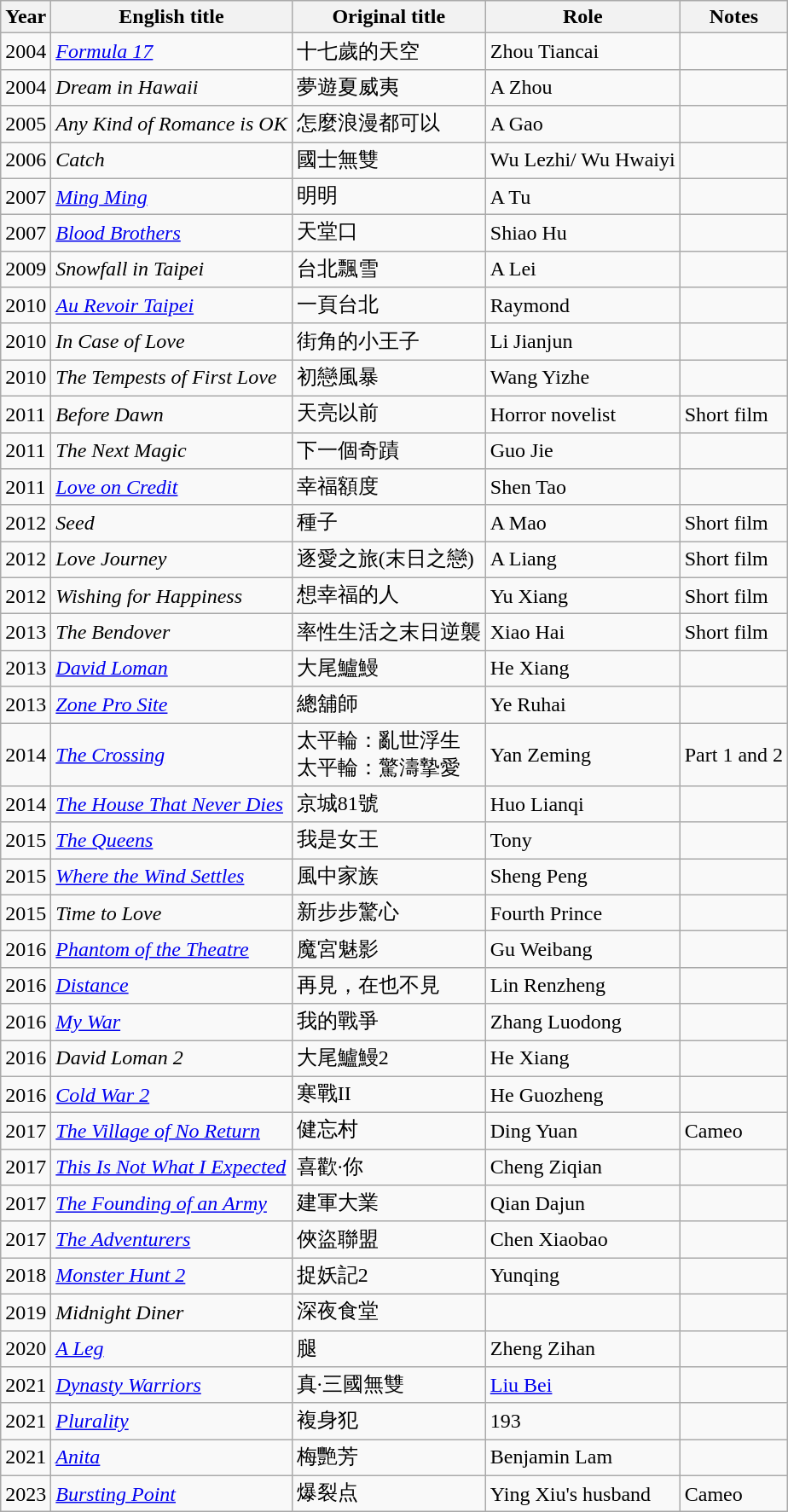<table class="wikitable sortable">
<tr>
<th>Year</th>
<th>English title</th>
<th>Original title</th>
<th>Role</th>
<th class="unsortable">Notes</th>
</tr>
<tr>
<td>2004</td>
<td><em><a href='#'>Formula 17</a></em></td>
<td>十七歲的天空</td>
<td>Zhou Tiancai</td>
<td></td>
</tr>
<tr>
<td>2004</td>
<td><em>Dream in Hawaii</em></td>
<td>夢遊夏威夷</td>
<td>A Zhou</td>
<td></td>
</tr>
<tr>
<td>2005</td>
<td><em>Any Kind of Romance is OK</em></td>
<td>怎麼浪漫都可以</td>
<td>A Gao</td>
<td></td>
</tr>
<tr>
<td>2006</td>
<td><em>Catch</em></td>
<td>國士無雙</td>
<td>Wu Lezhi/ Wu Hwaiyi</td>
<td></td>
</tr>
<tr>
<td>2007</td>
<td><em><a href='#'>Ming Ming</a></em></td>
<td>明明</td>
<td>A Tu</td>
<td></td>
</tr>
<tr>
<td>2007</td>
<td><em><a href='#'>Blood Brothers</a></em></td>
<td>天堂口</td>
<td>Shiao Hu</td>
<td></td>
</tr>
<tr>
<td>2009</td>
<td><em>Snowfall in Taipei</em></td>
<td>台北飄雪</td>
<td>A Lei</td>
<td></td>
</tr>
<tr>
<td>2010</td>
<td><em><a href='#'>Au Revoir Taipei</a></em></td>
<td>一頁台北</td>
<td>Raymond</td>
<td></td>
</tr>
<tr>
<td>2010</td>
<td><em>In Case of Love</em></td>
<td>街角的小王子</td>
<td>Li Jianjun</td>
<td></td>
</tr>
<tr>
<td>2010</td>
<td><em>The Tempests of First Love</em></td>
<td>初戀風暴</td>
<td>Wang Yizhe</td>
<td></td>
</tr>
<tr>
<td>2011</td>
<td><em>Before Dawn</em></td>
<td>天亮以前</td>
<td>Horror novelist</td>
<td>Short film</td>
</tr>
<tr>
<td>2011</td>
<td><em>The Next Magic</em></td>
<td>下一個奇蹟</td>
<td>Guo Jie</td>
<td></td>
</tr>
<tr>
<td>2011</td>
<td><em><a href='#'>Love on Credit</a></em></td>
<td>幸福額度</td>
<td>Shen Tao</td>
<td></td>
</tr>
<tr>
<td>2012</td>
<td><em>Seed</em></td>
<td>種子</td>
<td>A Mao</td>
<td>Short film</td>
</tr>
<tr>
<td>2012</td>
<td><em>Love Journey</em></td>
<td>逐愛之旅(末日之戀)</td>
<td>A Liang</td>
<td>Short film</td>
</tr>
<tr>
<td>2012</td>
<td><em>Wishing for Happiness</em></td>
<td>想幸福的人</td>
<td>Yu Xiang</td>
<td>Short film</td>
</tr>
<tr>
<td>2013</td>
<td><em>The Bendover</em></td>
<td>率性生活之末日逆襲</td>
<td>Xiao Hai</td>
<td>Short film</td>
</tr>
<tr>
<td>2013</td>
<td><em><a href='#'>David Loman</a></em></td>
<td>大尾鱸鰻</td>
<td>He Xiang</td>
<td></td>
</tr>
<tr>
<td>2013</td>
<td><em><a href='#'>Zone Pro Site</a></em></td>
<td>總舖師</td>
<td>Ye Ruhai</td>
<td></td>
</tr>
<tr>
<td>2014</td>
<td><em><a href='#'>The Crossing</a></em></td>
<td>太平輪：亂世浮生<br>太平輪：驚濤摯愛</td>
<td>Yan Zeming</td>
<td>Part 1 and 2</td>
</tr>
<tr>
<td>2014</td>
<td><em><a href='#'>The House That Never Dies</a></em></td>
<td>京城81號</td>
<td>Huo Lianqi</td>
<td></td>
</tr>
<tr>
<td>2015</td>
<td><em><a href='#'>The Queens</a></em></td>
<td>我是女王</td>
<td>Tony</td>
<td></td>
</tr>
<tr>
<td>2015</td>
<td><em><a href='#'>Where the Wind Settles</a></em></td>
<td>風中家族</td>
<td>Sheng Peng</td>
<td></td>
</tr>
<tr>
<td>2015</td>
<td><em>Time to Love</em></td>
<td>新步步驚心</td>
<td>Fourth Prince</td>
<td></td>
</tr>
<tr>
<td>2016</td>
<td><em><a href='#'>Phantom of the Theatre</a></em></td>
<td>魔宮魅影</td>
<td>Gu Weibang</td>
<td></td>
</tr>
<tr>
<td>2016</td>
<td><em><a href='#'>Distance</a></em></td>
<td>再見，在也不見</td>
<td>Lin Renzheng</td>
<td></td>
</tr>
<tr>
<td>2016</td>
<td><em><a href='#'>My War</a></em></td>
<td>我的戰爭</td>
<td>Zhang Luodong</td>
<td></td>
</tr>
<tr>
<td>2016</td>
<td><em>David Loman 2</em></td>
<td>大尾鱸鰻2</td>
<td>He Xiang</td>
<td></td>
</tr>
<tr>
<td>2016</td>
<td><em><a href='#'>Cold War 2</a></em></td>
<td>寒戰II</td>
<td>He Guozheng</td>
<td></td>
</tr>
<tr>
<td>2017</td>
<td><em><a href='#'>The Village of No Return</a></em></td>
<td>健忘村</td>
<td>Ding Yuan</td>
<td>Cameo</td>
</tr>
<tr>
<td>2017</td>
<td><em><a href='#'>This Is Not What I Expected</a></em></td>
<td>喜歡·你</td>
<td>Cheng Ziqian</td>
<td></td>
</tr>
<tr>
<td>2017</td>
<td><em><a href='#'>The Founding of an Army</a></em></td>
<td>建軍大業</td>
<td>Qian Dajun</td>
<td></td>
</tr>
<tr>
<td>2017</td>
<td><em><a href='#'>The Adventurers</a></em></td>
<td>俠盜聯盟</td>
<td>Chen Xiaobao</td>
<td></td>
</tr>
<tr>
<td>2018</td>
<td><em><a href='#'>Monster Hunt 2</a></em></td>
<td>捉妖記2</td>
<td>Yunqing</td>
<td></td>
</tr>
<tr>
<td>2019</td>
<td><em>Midnight Diner</em></td>
<td>深夜食堂</td>
<td></td>
<td></td>
</tr>
<tr>
<td>2020</td>
<td><em><a href='#'>A Leg</a></em></td>
<td>腿</td>
<td>Zheng Zihan</td>
<td></td>
</tr>
<tr>
<td>2021</td>
<td><em><a href='#'>Dynasty Warriors</a></em></td>
<td>真·三國無雙</td>
<td><a href='#'>Liu Bei</a></td>
<td></td>
</tr>
<tr>
<td>2021</td>
<td><em><a href='#'>Plurality</a></em></td>
<td>複身犯</td>
<td>193</td>
<td></td>
</tr>
<tr>
<td>2021</td>
<td><em><a href='#'>Anita</a></em></td>
<td>梅艷芳</td>
<td>Benjamin Lam</td>
<td></td>
</tr>
<tr>
<td>2023</td>
<td><em><a href='#'>Bursting Point</a></em></td>
<td>爆裂点</td>
<td>Ying Xiu's husband</td>
<td>Cameo</td>
</tr>
</table>
